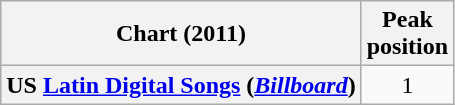<table class="wikitable plainrowheaders">
<tr>
<th scope="col">Chart (2011)</th>
<th scope="col">Peak<br>position</th>
</tr>
<tr>
<th scope="row">US <a href='#'>Latin Digital Songs</a> (<em><a href='#'>Billboard</a></em>)</th>
<td align="center">1</td>
</tr>
</table>
